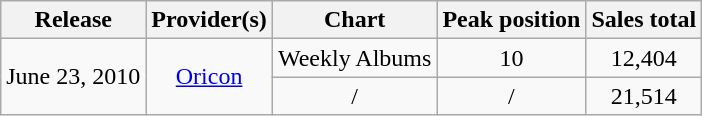<table class="wikitable">
<tr>
<th>Release</th>
<th>Provider(s)</th>
<th>Chart</th>
<th>Peak position</th>
<th>Sales total</th>
</tr>
<tr>
<td style="text-align:center;" rowspan="2">June 23, 2010</td>
<td style="text-align:center;" rowspan="2"><a href='#'>Oricon</a></td>
<td align="center">Weekly Albums</td>
<td style="text-align:center;">10</td>
<td align="center">12,404</td>
</tr>
<tr>
<td style="text-align:center;">/</td>
<td style="text-align:center;">/</td>
<td align="center">21,514</td>
</tr>
</table>
